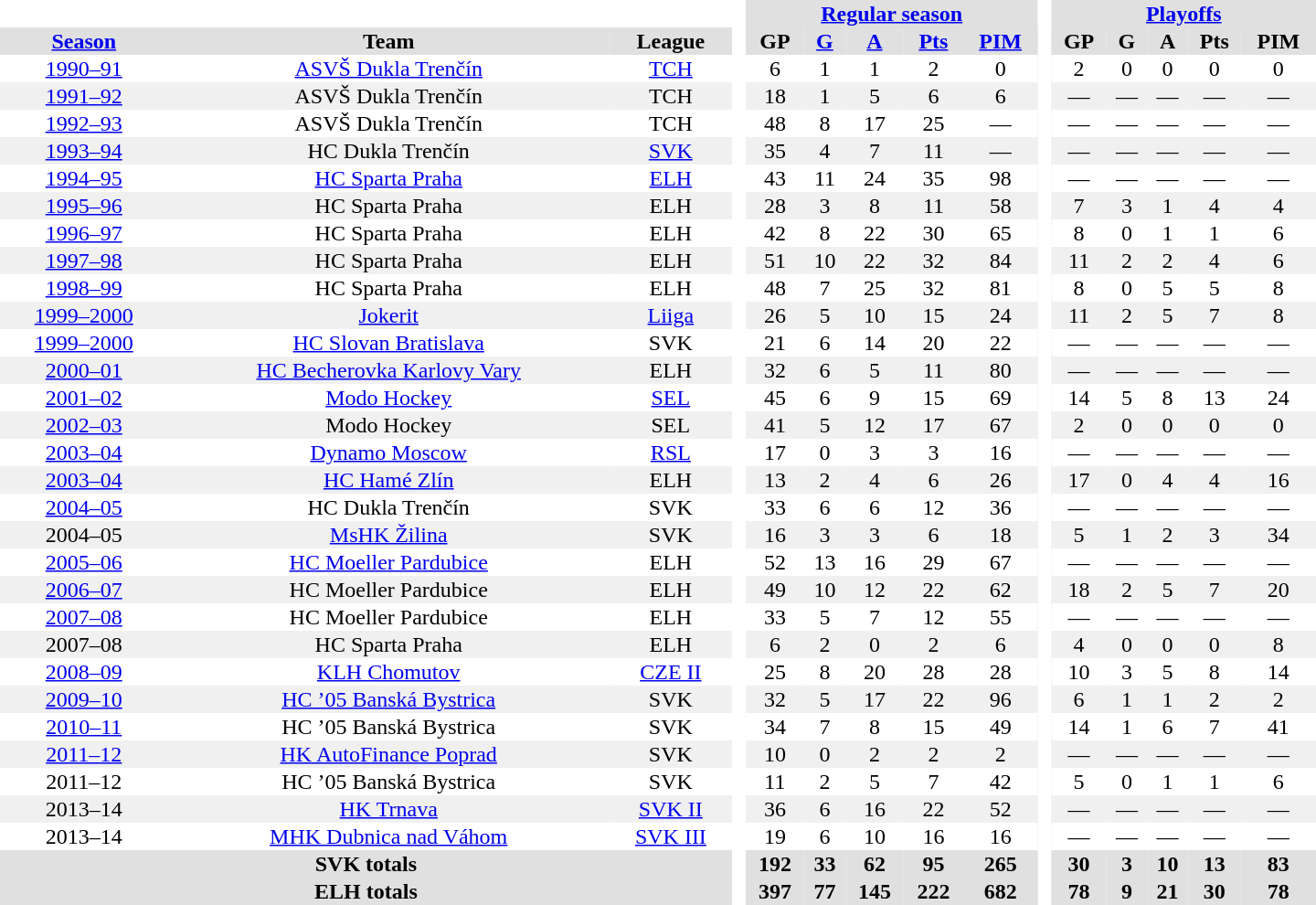<table border="0" cellpadding="1" cellspacing="0" style="text-align:center; width:60em">
<tr bgcolor="#e0e0e0">
<th colspan="3" bgcolor="#ffffff"> </th>
<th rowspan="99" bgcolor="#ffffff"> </th>
<th colspan="5"><a href='#'>Regular season</a></th>
<th rowspan="99" bgcolor="#ffffff"> </th>
<th colspan="5"><a href='#'>Playoffs</a></th>
</tr>
<tr bgcolor="#e0e0e0">
<th><a href='#'>Season</a></th>
<th>Team</th>
<th>League</th>
<th>GP</th>
<th><a href='#'>G</a></th>
<th><a href='#'>A</a></th>
<th><a href='#'>Pts</a></th>
<th><a href='#'>PIM</a></th>
<th>GP</th>
<th>G</th>
<th>A</th>
<th>Pts</th>
<th>PIM</th>
</tr>
<tr>
<td><a href='#'>1990–91</a></td>
<td><a href='#'>ASVŠ Dukla Trenčín</a></td>
<td><a href='#'>TCH</a></td>
<td>6</td>
<td>1</td>
<td>1</td>
<td>2</td>
<td>0</td>
<td>2</td>
<td>0</td>
<td>0</td>
<td>0</td>
<td>0</td>
</tr>
<tr bgcolor="#f0f0f0">
<td><a href='#'>1991–92</a></td>
<td>ASVŠ Dukla Trenčín</td>
<td>TCH</td>
<td>18</td>
<td>1</td>
<td>5</td>
<td>6</td>
<td>6</td>
<td>—</td>
<td>—</td>
<td>—</td>
<td>—</td>
<td>—</td>
</tr>
<tr>
<td><a href='#'>1992–93</a></td>
<td>ASVŠ Dukla Trenčín</td>
<td>TCH</td>
<td>48</td>
<td>8</td>
<td>17</td>
<td>25</td>
<td>—</td>
<td>—</td>
<td>—</td>
<td>—</td>
<td>—</td>
<td>—</td>
</tr>
<tr bgcolor="#f0f0f0">
<td><a href='#'>1993–94</a></td>
<td>HC Dukla Trenčín</td>
<td><a href='#'>SVK</a></td>
<td>35</td>
<td>4</td>
<td>7</td>
<td>11</td>
<td>—</td>
<td>—</td>
<td>—</td>
<td>—</td>
<td>—</td>
<td>—</td>
</tr>
<tr>
<td><a href='#'>1994–95</a></td>
<td><a href='#'>HC Sparta Praha</a></td>
<td><a href='#'>ELH</a></td>
<td>43</td>
<td>11</td>
<td>24</td>
<td>35</td>
<td>98</td>
<td>—</td>
<td>—</td>
<td>—</td>
<td>—</td>
<td>—</td>
</tr>
<tr bgcolor="#f0f0f0">
<td><a href='#'>1995–96</a></td>
<td>HC Sparta Praha</td>
<td>ELH</td>
<td>28</td>
<td>3</td>
<td>8</td>
<td>11</td>
<td>58</td>
<td>7</td>
<td>3</td>
<td>1</td>
<td>4</td>
<td>4</td>
</tr>
<tr>
<td><a href='#'>1996–97</a></td>
<td>HC Sparta Praha</td>
<td>ELH</td>
<td>42</td>
<td>8</td>
<td>22</td>
<td>30</td>
<td>65</td>
<td>8</td>
<td>0</td>
<td>1</td>
<td>1</td>
<td>6</td>
</tr>
<tr bgcolor="#f0f0f0">
<td><a href='#'>1997–98</a></td>
<td>HC Sparta Praha</td>
<td>ELH</td>
<td>51</td>
<td>10</td>
<td>22</td>
<td>32</td>
<td>84</td>
<td>11</td>
<td>2</td>
<td>2</td>
<td>4</td>
<td>6</td>
</tr>
<tr>
<td><a href='#'>1998–99</a></td>
<td>HC Sparta Praha</td>
<td>ELH</td>
<td>48</td>
<td>7</td>
<td>25</td>
<td>32</td>
<td>81</td>
<td>8</td>
<td>0</td>
<td>5</td>
<td>5</td>
<td>8</td>
</tr>
<tr bgcolor="#f0f0f0">
<td><a href='#'>1999–2000</a></td>
<td><a href='#'>Jokerit</a></td>
<td><a href='#'>Liiga</a></td>
<td>26</td>
<td>5</td>
<td>10</td>
<td>15</td>
<td>24</td>
<td>11</td>
<td>2</td>
<td>5</td>
<td>7</td>
<td>8</td>
</tr>
<tr>
<td><a href='#'>1999–2000</a></td>
<td><a href='#'>HC Slovan Bratislava</a></td>
<td>SVK</td>
<td>21</td>
<td>6</td>
<td>14</td>
<td>20</td>
<td>22</td>
<td>—</td>
<td>—</td>
<td>—</td>
<td>—</td>
<td>—</td>
</tr>
<tr bgcolor="#f0f0f0">
<td><a href='#'>2000–01</a></td>
<td><a href='#'>HC Becherovka Karlovy Vary</a></td>
<td>ELH</td>
<td>32</td>
<td>6</td>
<td>5</td>
<td>11</td>
<td>80</td>
<td>—</td>
<td>—</td>
<td>—</td>
<td>—</td>
<td>—</td>
</tr>
<tr>
<td><a href='#'>2001–02</a></td>
<td><a href='#'>Modo Hockey</a></td>
<td><a href='#'>SEL</a></td>
<td>45</td>
<td>6</td>
<td>9</td>
<td>15</td>
<td>69</td>
<td>14</td>
<td>5</td>
<td>8</td>
<td>13</td>
<td>24</td>
</tr>
<tr bgcolor="#f0f0f0">
<td><a href='#'>2002–03</a></td>
<td>Modo Hockey</td>
<td>SEL</td>
<td>41</td>
<td>5</td>
<td>12</td>
<td>17</td>
<td>67</td>
<td>2</td>
<td>0</td>
<td>0</td>
<td>0</td>
<td>0</td>
</tr>
<tr>
<td><a href='#'>2003–04</a></td>
<td><a href='#'>Dynamo Moscow</a></td>
<td><a href='#'>RSL</a></td>
<td>17</td>
<td>0</td>
<td>3</td>
<td>3</td>
<td>16</td>
<td>—</td>
<td>—</td>
<td>—</td>
<td>—</td>
<td>—</td>
</tr>
<tr bgcolor="#f0f0f0">
<td><a href='#'>2003–04</a></td>
<td><a href='#'>HC Hamé Zlín</a></td>
<td>ELH</td>
<td>13</td>
<td>2</td>
<td>4</td>
<td>6</td>
<td>26</td>
<td>17</td>
<td>0</td>
<td>4</td>
<td>4</td>
<td>16</td>
</tr>
<tr>
<td><a href='#'>2004–05</a></td>
<td>HC Dukla Trenčín</td>
<td>SVK</td>
<td>33</td>
<td>6</td>
<td>6</td>
<td>12</td>
<td>36</td>
<td>—</td>
<td>—</td>
<td>—</td>
<td>—</td>
<td>—</td>
</tr>
<tr bgcolor="#f0f0f0">
<td>2004–05</td>
<td><a href='#'>MsHK Žilina</a></td>
<td>SVK</td>
<td>16</td>
<td>3</td>
<td>3</td>
<td>6</td>
<td>18</td>
<td>5</td>
<td>1</td>
<td>2</td>
<td>3</td>
<td>34</td>
</tr>
<tr>
<td><a href='#'>2005–06</a></td>
<td><a href='#'>HC Moeller Pardubice</a></td>
<td>ELH</td>
<td>52</td>
<td>13</td>
<td>16</td>
<td>29</td>
<td>67</td>
<td>—</td>
<td>—</td>
<td>—</td>
<td>—</td>
<td>—</td>
</tr>
<tr bgcolor="#f0f0f0">
<td><a href='#'>2006–07</a></td>
<td>HC Moeller Pardubice</td>
<td>ELH</td>
<td>49</td>
<td>10</td>
<td>12</td>
<td>22</td>
<td>62</td>
<td>18</td>
<td>2</td>
<td>5</td>
<td>7</td>
<td>20</td>
</tr>
<tr>
<td><a href='#'>2007–08</a></td>
<td>HC Moeller Pardubice</td>
<td>ELH</td>
<td>33</td>
<td>5</td>
<td>7</td>
<td>12</td>
<td>55</td>
<td>—</td>
<td>—</td>
<td>—</td>
<td>—</td>
<td>—</td>
</tr>
<tr bgcolor="#f0f0f0">
<td>2007–08</td>
<td>HC Sparta Praha</td>
<td>ELH</td>
<td>6</td>
<td>2</td>
<td>0</td>
<td>2</td>
<td>6</td>
<td>4</td>
<td>0</td>
<td>0</td>
<td>0</td>
<td>8</td>
</tr>
<tr>
<td><a href='#'>2008–09</a></td>
<td><a href='#'>KLH Chomutov</a></td>
<td><a href='#'>CZE II</a></td>
<td>25</td>
<td>8</td>
<td>20</td>
<td>28</td>
<td>28</td>
<td>10</td>
<td>3</td>
<td>5</td>
<td>8</td>
<td>14</td>
</tr>
<tr bgcolor="#f0f0f0">
<td><a href='#'>2009–10</a></td>
<td><a href='#'>HC ’05 Banská Bystrica</a></td>
<td>SVK</td>
<td>32</td>
<td>5</td>
<td>17</td>
<td>22</td>
<td>96</td>
<td>6</td>
<td>1</td>
<td>1</td>
<td>2</td>
<td>2</td>
</tr>
<tr>
<td><a href='#'>2010–11</a></td>
<td>HC ’05 Banská Bystrica</td>
<td>SVK</td>
<td>34</td>
<td>7</td>
<td>8</td>
<td>15</td>
<td>49</td>
<td>14</td>
<td>1</td>
<td>6</td>
<td>7</td>
<td>41</td>
</tr>
<tr bgcolor="#f0f0f0">
<td><a href='#'>2011–12</a></td>
<td><a href='#'>HK AutoFinance Poprad</a></td>
<td>SVK</td>
<td>10</td>
<td>0</td>
<td>2</td>
<td>2</td>
<td>2</td>
<td>—</td>
<td>—</td>
<td>—</td>
<td>—</td>
<td>—</td>
</tr>
<tr>
<td>2011–12</td>
<td>HC ’05 Banská Bystrica</td>
<td>SVK</td>
<td>11</td>
<td>2</td>
<td>5</td>
<td>7</td>
<td>42</td>
<td>5</td>
<td>0</td>
<td>1</td>
<td>1</td>
<td>6</td>
</tr>
<tr bgcolor="#f0f0f0">
<td>2013–14</td>
<td><a href='#'>HK Trnava</a></td>
<td><a href='#'>SVK II</a></td>
<td>36</td>
<td>6</td>
<td>16</td>
<td>22</td>
<td>52</td>
<td>—</td>
<td>—</td>
<td>—</td>
<td>—</td>
<td>—</td>
</tr>
<tr>
<td>2013–14</td>
<td><a href='#'>MHK Dubnica nad Váhom</a></td>
<td><a href='#'>SVK III</a></td>
<td>19</td>
<td>6</td>
<td>10</td>
<td>16</td>
<td>16</td>
<td>—</td>
<td>—</td>
<td>—</td>
<td>—</td>
<td>—</td>
</tr>
<tr bgcolor="#e0e0e0">
<th colspan="3">SVK totals</th>
<th>192</th>
<th>33</th>
<th>62</th>
<th>95</th>
<th>265</th>
<th>30</th>
<th>3</th>
<th>10</th>
<th>13</th>
<th>83</th>
</tr>
<tr bgcolor="#e0e0e0">
<th colspan="3">ELH totals</th>
<th>397</th>
<th>77</th>
<th>145</th>
<th>222</th>
<th>682</th>
<th>78</th>
<th>9</th>
<th>21</th>
<th>30</th>
<th>78</th>
</tr>
</table>
